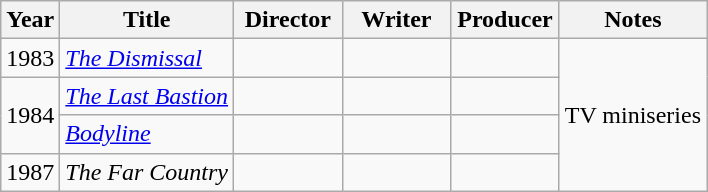<table class="wikitable">
<tr>
<th>Year</th>
<th>Title</th>
<th width=65>Director</th>
<th width=65>Writer</th>
<th width=65>Producer</th>
<th>Notes</th>
</tr>
<tr>
<td>1983</td>
<td><em><a href='#'>The Dismissal</a></em></td>
<td></td>
<td></td>
<td></td>
<td rowspan=4>TV miniseries</td>
</tr>
<tr>
<td rowspan=2>1984</td>
<td><em><a href='#'>The Last Bastion</a></em></td>
<td></td>
<td></td>
<td></td>
</tr>
<tr>
<td><em><a href='#'>Bodyline</a></em></td>
<td></td>
<td></td>
<td></td>
</tr>
<tr>
<td>1987</td>
<td><em>The Far Country</em></td>
<td></td>
<td></td>
<td></td>
</tr>
</table>
